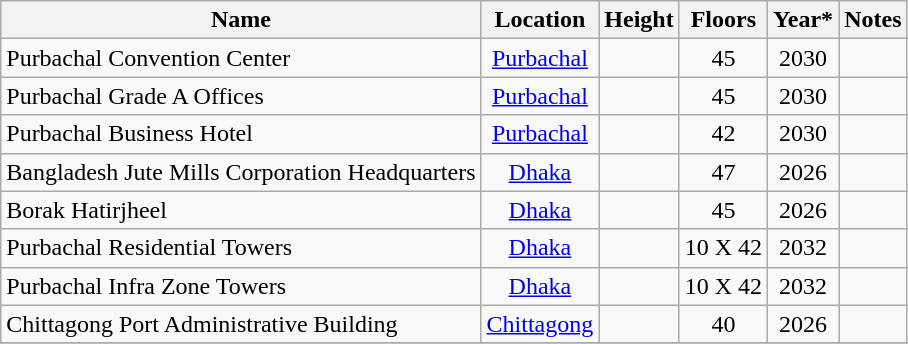<table class="wikitable sortable mw-datatable static-row-numbers" style="text-align:center">
<tr>
<th>Name</th>
<th>Location</th>
<th>Height<br></th>
<th>Floors</th>
<th>Year*<br></th>
<th class="unsortable">Notes</th>
</tr>
<tr>
<td align=left>Purbachal Convention Center</td>
<td><a href='#'>Purbachal</a></td>
<td></td>
<td>45</td>
<td>2030</td>
<td align=left></td>
</tr>
<tr>
<td align=left>Purbachal Grade A Offices</td>
<td><a href='#'>Purbachal</a></td>
<td></td>
<td>45</td>
<td>2030</td>
<td align=left></td>
</tr>
<tr>
<td align=left>Purbachal Business Hotel</td>
<td><a href='#'>Purbachal</a></td>
<td></td>
<td>42</td>
<td>2030</td>
<td align=left></td>
</tr>
<tr>
<td align=left>Bangladesh Jute Mills Corporation Headquarters</td>
<td><a href='#'>Dhaka</a></td>
<td></td>
<td>47</td>
<td>2026</td>
<td align=left></td>
</tr>
<tr>
<td align=left>Borak Hatirjheel</td>
<td><a href='#'>Dhaka</a></td>
<td></td>
<td>45</td>
<td>2026</td>
<td align=left></td>
</tr>
<tr>
<td align=left>Purbachal Residential Towers</td>
<td><a href='#'>Dhaka</a></td>
<td></td>
<td>10 X 42</td>
<td>2032</td>
<td align=left></td>
</tr>
<tr>
<td align=left>Purbachal Infra Zone Towers</td>
<td><a href='#'>Dhaka</a></td>
<td></td>
<td>10 X 42</td>
<td>2032</td>
<td align=left></td>
</tr>
<tr>
<td align=left>Chittagong Port Administrative Building</td>
<td><a href='#'>Chittagong</a></td>
<td></td>
<td>40</td>
<td>2026</td>
<td align=left></td>
</tr>
<tr>
</tr>
</table>
